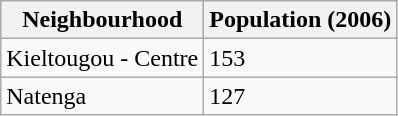<table class="wikitable">
<tr>
<th>Neighbourhood</th>
<th>Population (2006)</th>
</tr>
<tr>
<td>Kieltougou - Centre</td>
<td>153</td>
</tr>
<tr>
<td>Natenga</td>
<td>127</td>
</tr>
</table>
